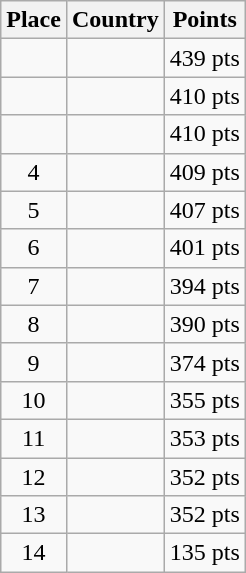<table class="wikitable sortable">
<tr>
<th>Place</th>
<th>Country</th>
<th>Points</th>
</tr>
<tr>
<td align=center></td>
<td></td>
<td>439 pts</td>
</tr>
<tr>
<td align=center></td>
<td></td>
<td>410 pts</td>
</tr>
<tr>
<td align=center></td>
<td></td>
<td>410 pts</td>
</tr>
<tr>
<td align=center>4</td>
<td></td>
<td>409 pts</td>
</tr>
<tr>
<td align=center>5</td>
<td></td>
<td>407 pts</td>
</tr>
<tr>
<td align=center>6</td>
<td></td>
<td>401 pts</td>
</tr>
<tr>
<td align=center>7</td>
<td></td>
<td>394 pts</td>
</tr>
<tr>
<td align=center>8</td>
<td></td>
<td>390 pts</td>
</tr>
<tr>
<td align=center>9</td>
<td></td>
<td>374 pts</td>
</tr>
<tr>
<td align=center>10</td>
<td></td>
<td>355 pts</td>
</tr>
<tr>
<td align=center>11</td>
<td></td>
<td>353 pts</td>
</tr>
<tr>
<td align=center>12</td>
<td></td>
<td>352 pts</td>
</tr>
<tr>
<td align=center>13</td>
<td></td>
<td>352 pts</td>
</tr>
<tr>
<td align=center>14</td>
<td></td>
<td>135 pts</td>
</tr>
</table>
